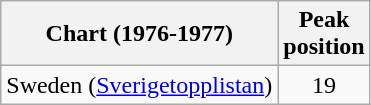<table class="wikitable">
<tr>
<th>Chart (1976-1977)</th>
<th>Peak<br>position</th>
</tr>
<tr>
<td>Sweden (<a href='#'>Sverigetopplistan</a>)</td>
<td align="center">19</td>
</tr>
</table>
